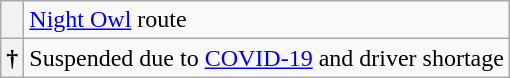<table class="wikitable collapsible">
<tr>
<th></th>
<td><a href='#'>Night Owl</a> route</td>
</tr>
<tr>
<th>†</th>
<td>Suspended due to <a href='#'>COVID-19</a> and driver shortage</td>
</tr>
</table>
